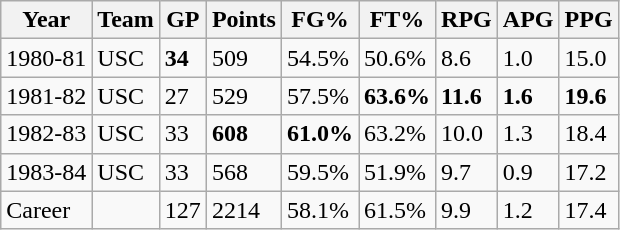<table class="wikitable">
<tr>
<th>Year</th>
<th>Team</th>
<th>GP</th>
<th>Points</th>
<th>FG%</th>
<th>FT%</th>
<th>RPG</th>
<th>APG</th>
<th>PPG</th>
</tr>
<tr>
<td>1980-81</td>
<td>USC</td>
<td><strong>34</strong></td>
<td>509</td>
<td>54.5%</td>
<td>50.6%</td>
<td>8.6</td>
<td>1.0</td>
<td>15.0</td>
</tr>
<tr>
<td>1981-82</td>
<td>USC</td>
<td>27</td>
<td>529</td>
<td>57.5%</td>
<td><strong>63.6%</strong></td>
<td><strong>11.6</strong></td>
<td><strong>1.6</strong></td>
<td><strong>19.6</strong></td>
</tr>
<tr>
<td>1982-83</td>
<td>USC</td>
<td>33</td>
<td><strong>608</strong></td>
<td><strong>61.0%</strong></td>
<td>63.2%</td>
<td>10.0</td>
<td>1.3</td>
<td>18.4</td>
</tr>
<tr>
<td>1983-84</td>
<td>USC</td>
<td>33</td>
<td>568</td>
<td>59.5%</td>
<td>51.9%</td>
<td>9.7</td>
<td>0.9</td>
<td>17.2</td>
</tr>
<tr>
<td>Career</td>
<td></td>
<td>127</td>
<td>2214</td>
<td>58.1%</td>
<td>61.5%</td>
<td>9.9</td>
<td>1.2</td>
<td>17.4</td>
</tr>
</table>
